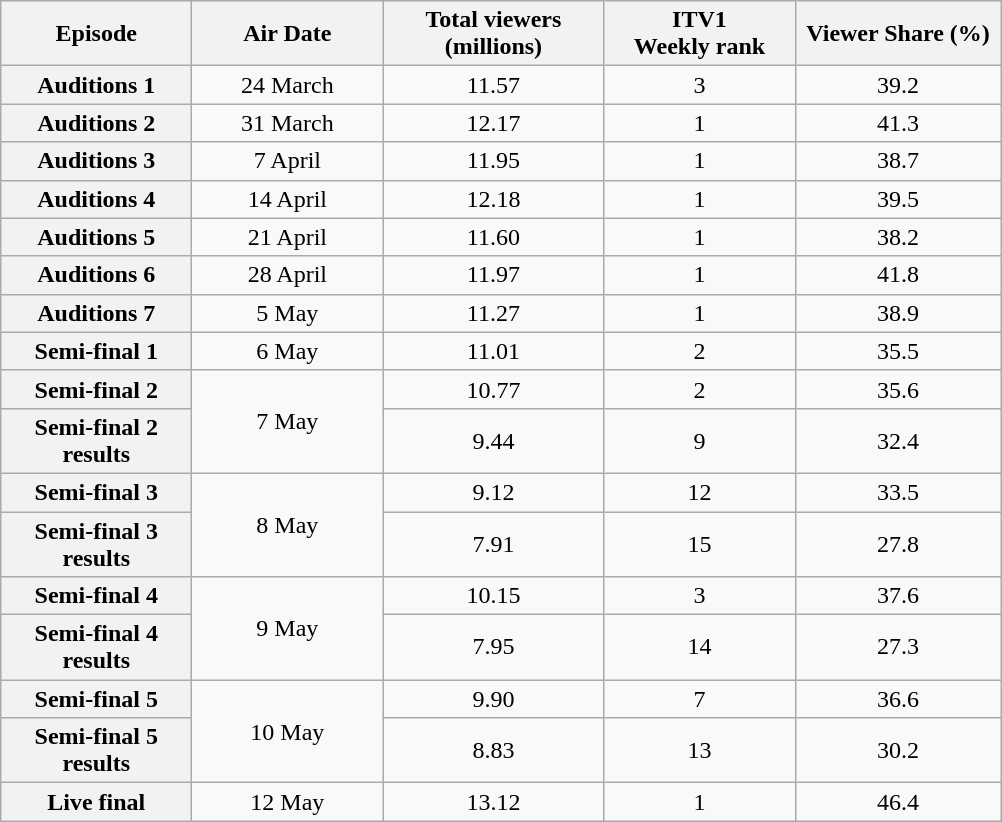<table class="wikitable sortable" style="text-align:center;">
<tr>
<th scope="col" style="width:120px;">Episode</th>
<th scope="col" style="width:120px;">Air Date</th>
<th scope="col" style="width:140px;">Total viewers (millions) </th>
<th scope="col" style="width:120px;">ITV1<br>Weekly rank </th>
<th scope="col" style="width:130px;">Viewer Share (%)</th>
</tr>
<tr>
<th scope="row">Auditions 1</th>
<td>24 March</td>
<td>11.57</td>
<td>3</td>
<td>39.2 </td>
</tr>
<tr>
<th scope="row">Auditions 2</th>
<td>31 March</td>
<td>12.17</td>
<td>1</td>
<td>41.3 </td>
</tr>
<tr>
<th scope="row">Auditions 3</th>
<td>7 April</td>
<td>11.95</td>
<td>1</td>
<td>38.7 </td>
</tr>
<tr>
<th scope="row">Auditions 4</th>
<td>14 April</td>
<td>12.18</td>
<td>1</td>
<td>39.5 </td>
</tr>
<tr>
<th scope="row">Auditions 5</th>
<td>21 April</td>
<td>11.60</td>
<td>1</td>
<td>38.2 </td>
</tr>
<tr>
<th scope="row">Auditions 6</th>
<td>28 April</td>
<td>11.97</td>
<td>1</td>
<td>41.8 </td>
</tr>
<tr>
<th scope="row">Auditions 7</th>
<td>5 May</td>
<td>11.27</td>
<td>1</td>
<td>38.9 </td>
</tr>
<tr>
<th scope="row">Semi-final 1</th>
<td>6 May</td>
<td>11.01</td>
<td>2</td>
<td>35.5 </td>
</tr>
<tr>
<th scope="row">Semi-final 2</th>
<td rowspan="2">7 May</td>
<td>10.77</td>
<td>2</td>
<td>35.6 </td>
</tr>
<tr>
<th scope="row">Semi-final 2 results</th>
<td>9.44</td>
<td>9</td>
<td>32.4 </td>
</tr>
<tr>
<th scope="row">Semi-final 3</th>
<td rowspan="2">8 May</td>
<td>9.12</td>
<td>12</td>
<td>33.5 </td>
</tr>
<tr>
<th scope="row">Semi-final 3 results</th>
<td>7.91</td>
<td>15</td>
<td>27.8 </td>
</tr>
<tr>
<th scope="row">Semi-final 4</th>
<td rowspan="2">9 May</td>
<td>10.15</td>
<td>3</td>
<td>37.6 </td>
</tr>
<tr>
<th scope="row">Semi-final 4 results</th>
<td>7.95</td>
<td>14</td>
<td>27.3 </td>
</tr>
<tr>
<th scope="row">Semi-final 5</th>
<td rowspan="2">10 May</td>
<td>9.90</td>
<td>7</td>
<td>36.6 </td>
</tr>
<tr>
<th scope="row">Semi-final 5 results</th>
<td>8.83</td>
<td>13</td>
<td>30.2 </td>
</tr>
<tr>
<th scope="row">Live final</th>
<td>12 May</td>
<td>13.12</td>
<td>1</td>
<td>46.4 </td>
</tr>
</table>
